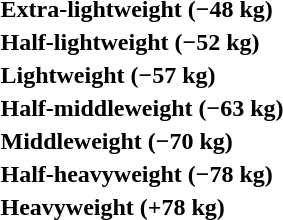<table>
<tr>
<th rowspan=2 style="text-align:left;">Extra-lightweight (−48 kg)</th>
<td rowspan=2></td>
<td rowspan=2></td>
<td></td>
</tr>
<tr>
<td></td>
</tr>
<tr>
<th rowspan=2 style="text-align:left;">Half-lightweight (−52 kg)</th>
<td rowspan=2></td>
<td rowspan=2></td>
<td></td>
</tr>
<tr>
<td></td>
</tr>
<tr>
<th rowspan=2 style="text-align:left;">Lightweight (−57 kg)</th>
<td rowspan=2></td>
<td rowspan=2></td>
<td></td>
</tr>
<tr>
<td></td>
</tr>
<tr>
<th rowspan=2 style="text-align:left;">Half-middleweight (−63 kg)</th>
<td rowspan=2></td>
<td rowspan=2></td>
<td></td>
</tr>
<tr>
<td></td>
</tr>
<tr>
<th rowspan=2 style="text-align:left;">Middleweight (−70 kg)</th>
<td rowspan=2></td>
<td rowspan=2></td>
<td></td>
</tr>
<tr>
<td></td>
</tr>
<tr>
<th rowspan=2 style="text-align:left;">Half-heavyweight (−78 kg)</th>
<td rowspan=2></td>
<td rowspan=2></td>
<td></td>
</tr>
<tr>
<td></td>
</tr>
<tr>
<th rowspan=2 style="text-align:left;">Heavyweight (+78 kg)</th>
<td rowspan=2></td>
<td rowspan=2></td>
<td></td>
</tr>
<tr>
<td></td>
</tr>
</table>
